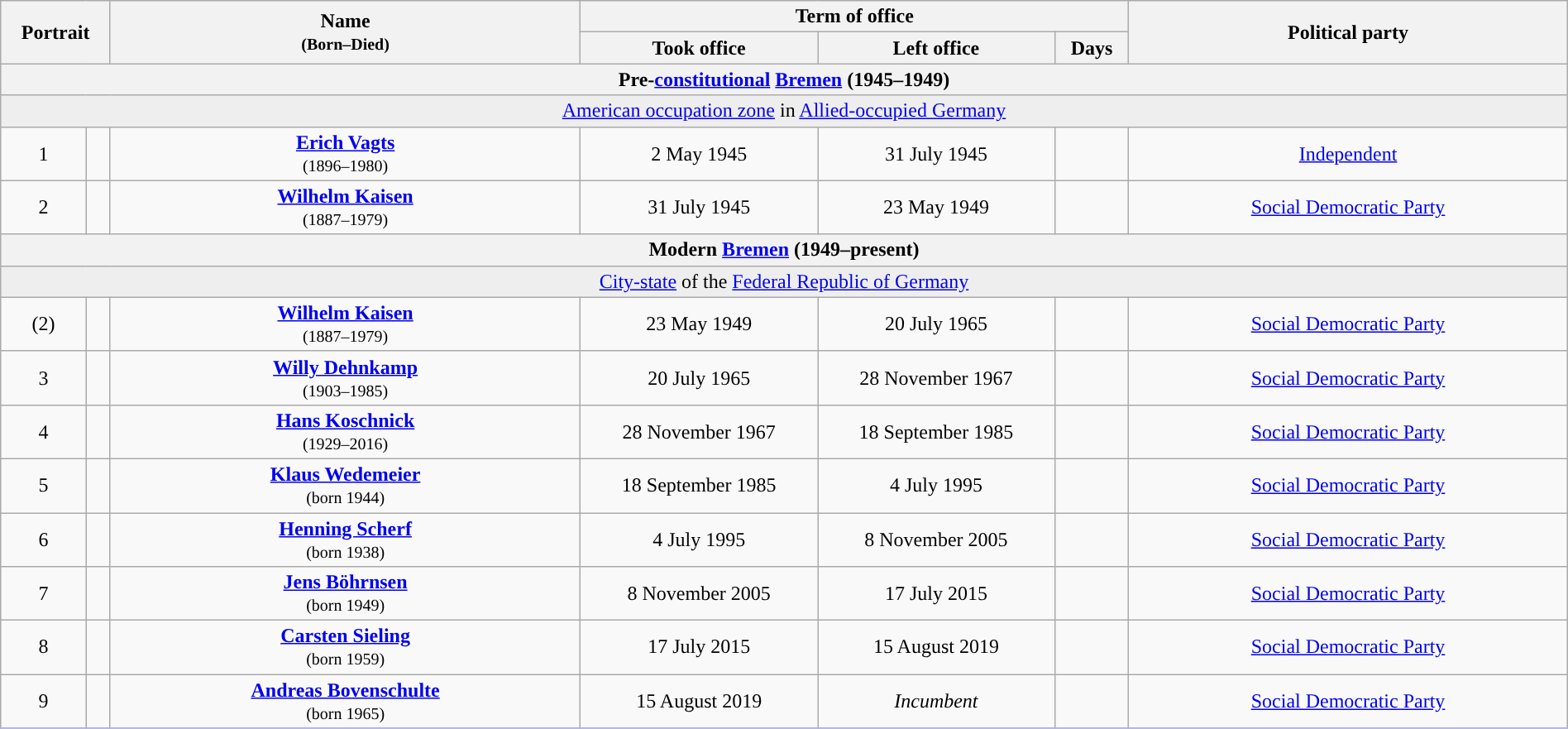<table class="wikitable" style="text-align:center; width:100%; border:1px #AAAAFF solid">
<tr>
<th width=80px rowspan=2 colspan=2>Portrait</th>
<th width=30% rowspan=2>Name<br><small>(Born–Died)</small></th>
<th width=35% colspan=3>Term of office</th>
<th width=28% rowspan=2>Political party</th>
</tr>
<tr>
<th>Took office</th>
<th>Left office</th>
<th>Days</th>
</tr>
<tr>
<th colspan="7">Pre-<a href='#'>constitutional</a> <a href='#'>Bremen</a> (1945–1949)</th>
</tr>
<tr>
<td bgcolor=#EEEEEE colspan=8><a href='#'>American occupation zone</a> in <a href='#'>Allied-occupied Germany</a></td>
</tr>
<tr>
<td style="background:">1</td>
<td></td>
<td><strong><a href='#'>Erich Vagts</a></strong><br><small>(1896–1980)</small></td>
<td>2 May 1945</td>
<td>31 July 1945</td>
<td></td>
<td><a href='#'>Independent</a></td>
</tr>
<tr>
<td style="background:">2</td>
<td></td>
<td><strong><a href='#'>Wilhelm Kaisen</a></strong><br><small>(1887–1979)</small></td>
<td>31 July 1945</td>
<td>23 May 1949</td>
<td></td>
<td><a href='#'>Social Democratic Party</a></td>
</tr>
<tr>
<th colspan="7">Modern <a href='#'>Bremen</a> (1949–present)</th>
</tr>
<tr>
<td bgcolor=#EEEEEE colspan=8><a href='#'>City-state</a> of the <a href='#'>Federal Republic of Germany</a></td>
</tr>
<tr>
<td style="background:">(2)</td>
<td></td>
<td><strong><a href='#'>Wilhelm Kaisen</a></strong><br><small>(1887–1979)</small></td>
<td>23 May 1949</td>
<td>20 July 1965</td>
<td></td>
<td><a href='#'>Social Democratic Party</a></td>
</tr>
<tr>
<td style="background:">3</td>
<td></td>
<td><strong><a href='#'>Willy Dehnkamp</a></strong><br><small>(1903–1985)</small></td>
<td>20 July 1965</td>
<td>28 November 1967</td>
<td></td>
<td><a href='#'>Social Democratic Party</a></td>
</tr>
<tr>
<td style="background:">4</td>
<td></td>
<td><strong><a href='#'>Hans Koschnick</a></strong><br><small>(1929–2016)</small></td>
<td>28 November 1967</td>
<td>18 September 1985</td>
<td></td>
<td><a href='#'>Social Democratic Party</a></td>
</tr>
<tr>
<td style="background:">5</td>
<td></td>
<td><strong><a href='#'>Klaus Wedemeier</a></strong><br><small>(born 1944)</small></td>
<td>18 September 1985</td>
<td>4 July 1995</td>
<td></td>
<td><a href='#'>Social Democratic Party</a></td>
</tr>
<tr>
<td style="background:">6</td>
<td></td>
<td><strong><a href='#'>Henning Scherf</a></strong><br><small>(born 1938)</small></td>
<td>4 July 1995</td>
<td>8 November 2005<br></td>
<td></td>
<td><a href='#'>Social Democratic Party</a></td>
</tr>
<tr>
<td style="background:">7</td>
<td></td>
<td><strong><a href='#'>Jens Böhrnsen</a></strong><br><small>(born 1949)</small></td>
<td>8 November 2005</td>
<td>17 July 2015</td>
<td></td>
<td><a href='#'>Social Democratic Party</a></td>
</tr>
<tr>
<td style="background:">8</td>
<td></td>
<td><strong><a href='#'>Carsten Sieling</a></strong><br><small>(born 1959)</small></td>
<td>17 July 2015</td>
<td>15 August 2019</td>
<td></td>
<td><a href='#'>Social Democratic Party</a></td>
</tr>
<tr>
<td style="background:">9</td>
<td></td>
<td><strong><a href='#'>Andreas Bovenschulte</a></strong><br><small>(born 1965)</small></td>
<td>15 August 2019</td>
<td><em>Incumbent</em></td>
<td></td>
<td><a href='#'>Social Democratic Party</a></td>
</tr>
<tr>
</tr>
</table>
